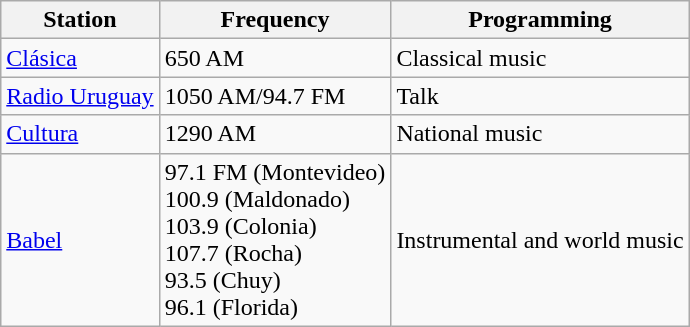<table class="wikitable">
<tr>
<th>Station</th>
<th>Frequency</th>
<th>Programming</th>
</tr>
<tr>
<td><a href='#'>Clásica</a></td>
<td>650 AM</td>
<td>Classical music</td>
</tr>
<tr>
<td><a href='#'>Radio Uruguay</a></td>
<td>1050 AM/94.7 FM</td>
<td>Talk</td>
</tr>
<tr>
<td><a href='#'>Cultura</a></td>
<td>1290 AM</td>
<td>National music</td>
</tr>
<tr>
<td><a href='#'>Babel</a></td>
<td>97.1 FM (Montevideo)<br>100.9 (Maldonado)<br>103.9 (Colonia)<br>107.7 (Rocha)<br>93.5 (Chuy)<br>96.1 (Florida)</td>
<td>Instrumental and world music</td>
</tr>
</table>
